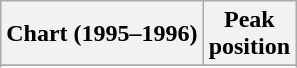<table class="wikitable sortable plainrowheaders" style="text-align:center">
<tr>
<th scope="col">Chart (1995–1996)</th>
<th scope="col">Peak<br>position</th>
</tr>
<tr>
</tr>
<tr>
</tr>
<tr>
</tr>
</table>
